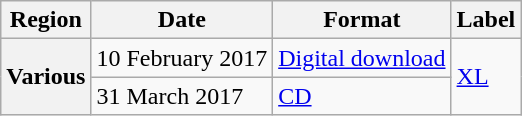<table class="wikitable plainrowheaders">
<tr>
<th>Region</th>
<th>Date</th>
<th>Format</th>
<th>Label</th>
</tr>
<tr>
<th scope="row" rowspan="2">Various</th>
<td>10 February 2017</td>
<td><a href='#'>Digital download</a></td>
<td rowspan="2"><a href='#'>XL</a></td>
</tr>
<tr>
<td>31 March 2017</td>
<td><a href='#'>CD</a></td>
</tr>
</table>
